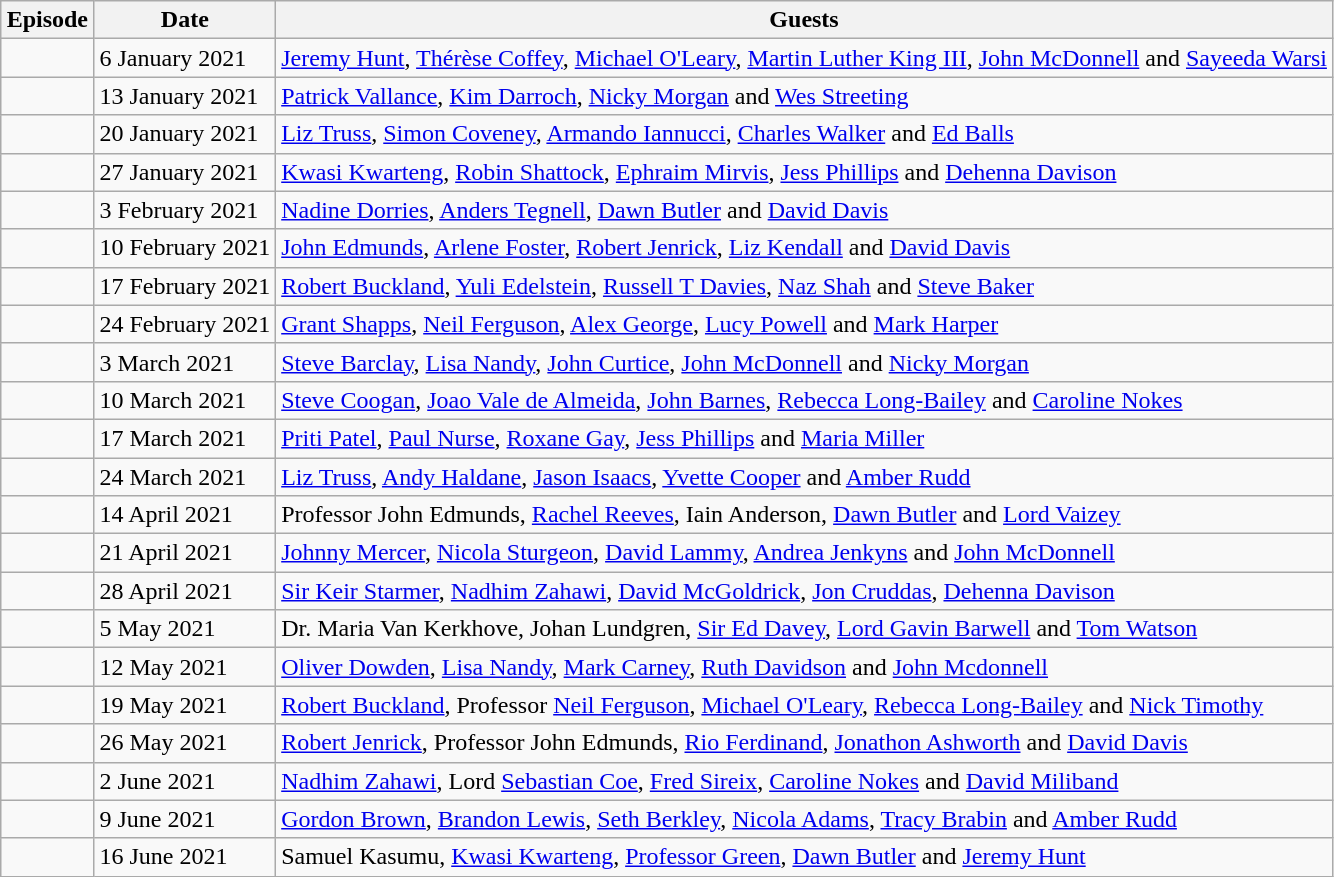<table class="wikitable">
<tr>
<th style="width:7%;">Episode</th>
<th>Date</th>
<th>Guests</th>
</tr>
<tr>
<td></td>
<td>6 January 2021</td>
<td><a href='#'>Jeremy Hunt</a>, <a href='#'>Thérèse Coffey</a>, <a href='#'>Michael O'Leary</a>, <a href='#'>Martin Luther King III</a>, <a href='#'>John McDonnell</a> and <a href='#'>Sayeeda Warsi</a></td>
</tr>
<tr>
<td></td>
<td>13 January 2021</td>
<td><a href='#'>Patrick Vallance</a>, <a href='#'>Kim Darroch</a>, <a href='#'>Nicky Morgan</a> and <a href='#'>Wes Streeting</a></td>
</tr>
<tr>
<td></td>
<td>20 January 2021</td>
<td><a href='#'>Liz Truss</a>, <a href='#'>Simon Coveney</a>, <a href='#'>Armando Iannucci</a>, <a href='#'>Charles Walker</a> and <a href='#'>Ed Balls</a></td>
</tr>
<tr>
<td></td>
<td>27 January 2021</td>
<td><a href='#'>Kwasi Kwarteng</a>, <a href='#'>Robin Shattock</a>, <a href='#'>Ephraim Mirvis</a>, <a href='#'>Jess Phillips</a> and <a href='#'>Dehenna Davison</a></td>
</tr>
<tr>
<td></td>
<td>3 February 2021</td>
<td><a href='#'>Nadine Dorries</a>, <a href='#'>Anders Tegnell</a>, <a href='#'>Dawn Butler</a> and <a href='#'>David Davis</a></td>
</tr>
<tr>
<td></td>
<td>10 February 2021</td>
<td><a href='#'>John Edmunds</a>, <a href='#'>Arlene Foster</a>, <a href='#'>Robert Jenrick</a>, <a href='#'>Liz Kendall</a> and <a href='#'>David Davis</a></td>
</tr>
<tr>
<td></td>
<td>17 February 2021</td>
<td><a href='#'>Robert Buckland</a>, <a href='#'>Yuli Edelstein</a>, <a href='#'>Russell T Davies</a>, <a href='#'>Naz Shah</a> and <a href='#'>Steve Baker</a></td>
</tr>
<tr>
<td></td>
<td>24 February 2021</td>
<td><a href='#'>Grant Shapps</a>, <a href='#'>Neil Ferguson</a>, <a href='#'>Alex George</a>, <a href='#'>Lucy Powell</a> and <a href='#'>Mark Harper</a></td>
</tr>
<tr>
<td></td>
<td>3 March 2021</td>
<td><a href='#'>Steve Barclay</a>, <a href='#'>Lisa Nandy</a>, <a href='#'>John Curtice</a>, <a href='#'>John McDonnell</a> and <a href='#'>Nicky Morgan</a></td>
</tr>
<tr>
<td></td>
<td>10 March 2021</td>
<td><a href='#'>Steve Coogan</a>, <a href='#'>Joao Vale de Almeida</a>, <a href='#'>John Barnes</a>, <a href='#'>Rebecca Long-Bailey</a> and <a href='#'>Caroline Nokes</a></td>
</tr>
<tr>
<td></td>
<td>17 March 2021</td>
<td><a href='#'>Priti Patel</a>, <a href='#'>Paul Nurse</a>, <a href='#'>Roxane Gay</a>, <a href='#'>Jess Phillips</a> and <a href='#'>Maria Miller</a></td>
</tr>
<tr>
<td></td>
<td>24 March 2021</td>
<td><a href='#'>Liz Truss</a>, <a href='#'>Andy Haldane</a>, <a href='#'>Jason Isaacs</a>, <a href='#'>Yvette Cooper</a> and <a href='#'>Amber Rudd</a></td>
</tr>
<tr>
<td></td>
<td>14 April 2021</td>
<td>Professor John Edmunds, <a href='#'>Rachel Reeves</a>, Iain Anderson, <a href='#'>Dawn Butler</a> and <a href='#'>Lord Vaizey</a></td>
</tr>
<tr>
<td></td>
<td>21 April 2021</td>
<td><a href='#'>Johnny Mercer</a>, <a href='#'>Nicola Sturgeon</a>, <a href='#'>David Lammy</a>, <a href='#'>Andrea Jenkyns</a> and <a href='#'>John McDonnell</a></td>
</tr>
<tr>
<td></td>
<td>28 April 2021</td>
<td><a href='#'>Sir Keir Starmer</a>, <a href='#'>Nadhim Zahawi</a>, <a href='#'>David McGoldrick</a>, <a href='#'>Jon Cruddas</a>, <a href='#'>Dehenna Davison</a></td>
</tr>
<tr>
<td></td>
<td>5 May 2021</td>
<td>Dr. Maria Van Kerkhove, Johan Lundgren, <a href='#'>Sir Ed Davey</a>, <a href='#'>Lord Gavin Barwell</a> and <a href='#'>Tom Watson</a></td>
</tr>
<tr>
<td></td>
<td>12 May 2021</td>
<td><a href='#'>Oliver Dowden</a>, <a href='#'>Lisa Nandy</a>, <a href='#'>Mark Carney</a>, <a href='#'>Ruth Davidson</a> and <a href='#'>John Mcdonnell</a></td>
</tr>
<tr>
<td></td>
<td>19 May 2021</td>
<td><a href='#'>Robert Buckland</a>, Professor <a href='#'>Neil Ferguson</a>, <a href='#'>Michael O'Leary</a>, <a href='#'>Rebecca Long-Bailey</a> and <a href='#'>Nick Timothy</a></td>
</tr>
<tr>
<td></td>
<td>26 May 2021</td>
<td><a href='#'>Robert Jenrick</a>, Professor John Edmunds, <a href='#'>Rio Ferdinand</a>, <a href='#'>Jonathon Ashworth</a> and <a href='#'>David Davis</a></td>
</tr>
<tr>
<td></td>
<td>2 June 2021</td>
<td><a href='#'>Nadhim Zahawi</a>, Lord <a href='#'>Sebastian Coe</a>, <a href='#'>Fred Sireix</a>, <a href='#'>Caroline Nokes</a> and <a href='#'>David Miliband</a></td>
</tr>
<tr>
<td></td>
<td>9 June 2021</td>
<td><a href='#'>Gordon Brown</a>, <a href='#'>Brandon Lewis</a>, <a href='#'>Seth Berkley</a>, <a href='#'>Nicola Adams</a>, <a href='#'>Tracy Brabin</a> and <a href='#'>Amber Rudd</a></td>
</tr>
<tr>
<td></td>
<td>16 June 2021</td>
<td>Samuel Kasumu, <a href='#'>Kwasi Kwarteng</a>, <a href='#'>Professor Green</a>, <a href='#'>Dawn Butler</a> and <a href='#'>Jeremy Hunt</a></td>
</tr>
</table>
